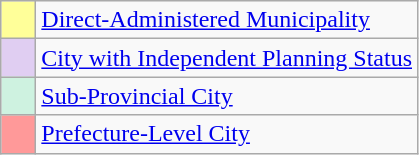<table class="wikitable">
<tr>
<td style="background:#ffff99; width:1em"></td>
<td><a href='#'>Direct-Administered Municipality</a></td>
</tr>
<tr>
<td style="background:#E0CEF2; width:1em"></td>
<td><a href='#'>City with Independent Planning Status</a></td>
</tr>
<tr>
<td style="background:#CEF2E0; width:1em"></td>
<td><a href='#'>Sub-Provincial City</a></td>
</tr>
<tr>
<td style="background:#ff9999; width:1em"></td>
<td><a href='#'>Prefecture-Level City</a></td>
</tr>
</table>
